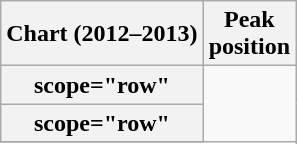<table class="wikitable sortable plainrowheaders" style="text-align:center;">
<tr>
<th style="text-align:center;">Chart (2012–2013)</th>
<th style="text-align:center;">Peak<br>position</th>
</tr>
<tr>
<th>scope="row"</th>
</tr>
<tr>
<th>scope="row"</th>
</tr>
<tr>
</tr>
</table>
